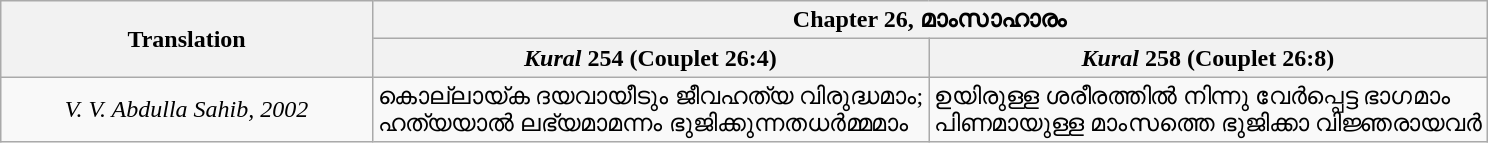<table class="wikitable">
<tr>
<th style="text-align:center; width:25%;" rowspan="2">Translation</th>
<th colspan="2">Chapter 26, മാംസാഹാരം</th>
</tr>
<tr>
<th><em>Kural</em> 254 (Couplet 26:4)</th>
<th><em>Kural</em> 258 (Couplet 26:8)</th>
</tr>
<tr>
<td style="text-align:center;"><em>V. V. Abdulla Sahib, 2002</em></td>
<td>കൊല്ലായ്ക ദയവായീടും ജീവഹത്യ വിരുദ്ധമാം;<br>ഹത്യയാൽ ലഭ്യമാമന്നം ഭുജിക്കുന്നതധർമ്മമാം</td>
<td>ഉയിരുള്ള ശരീരത്തിൽ നിന്നു വേർപ്പെട്ട ഭാഗമാം<br>പിണമായുള്ള മാംസത്തെ ഭുജിക്കാ വിജ്ഞരായവർ</td>
</tr>
</table>
